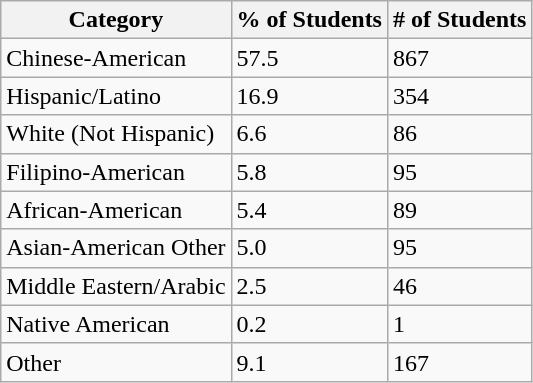<table class="wikitable sortable">
<tr>
<th>Category</th>
<th>% of Students</th>
<th># of Students</th>
</tr>
<tr>
<td>Chinese-American</td>
<td>57.5</td>
<td>867</td>
</tr>
<tr>
<td>Hispanic/Latino</td>
<td>16.9</td>
<td>354</td>
</tr>
<tr>
<td>White (Not Hispanic)</td>
<td>6.6</td>
<td>86</td>
</tr>
<tr>
<td>Filipino-American</td>
<td>5.8</td>
<td>95</td>
</tr>
<tr>
<td>African-American</td>
<td>5.4</td>
<td>89</td>
</tr>
<tr>
<td>Asian-American Other</td>
<td>5.0</td>
<td>95</td>
</tr>
<tr>
<td>Middle Eastern/Arabic</td>
<td>2.5</td>
<td>46</td>
</tr>
<tr>
<td>Native American</td>
<td>0.2</td>
<td>1</td>
</tr>
<tr>
<td>Other</td>
<td>9.1</td>
<td>167</td>
</tr>
</table>
